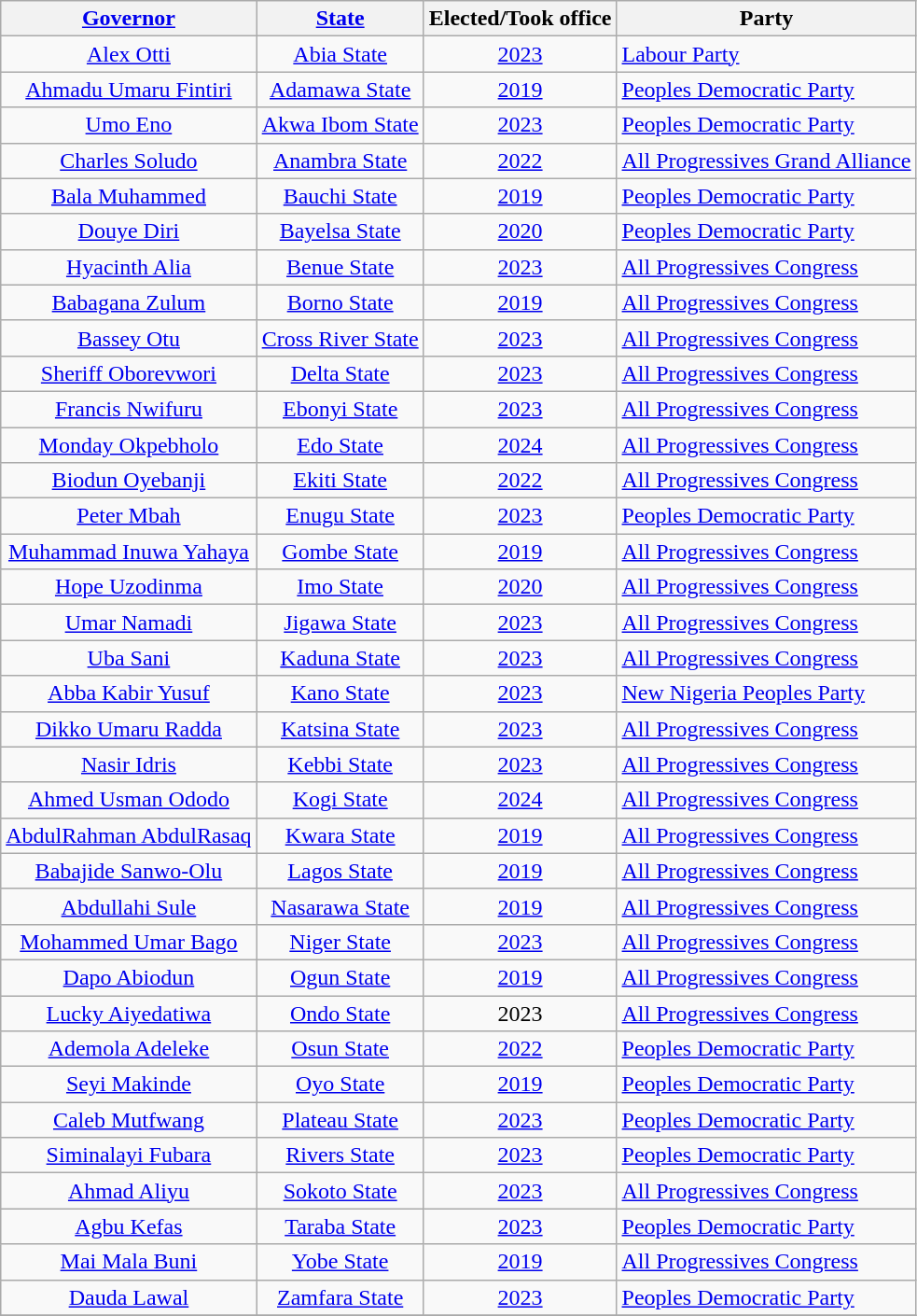<table class="wikitable sortable">
<tr>
<th><a href='#'>Governor</a></th>
<th><a href='#'>State</a></th>
<th>Elected/Took office</th>
<th>Party</th>
</tr>
<tr>
<td align="center"><a href='#'>Alex Otti</a></td>
<td align="center"><a href='#'>Abia State</a></td>
<td align="center"><a href='#'>2023</a></td>
<td><a href='#'>Labour Party</a></td>
</tr>
<tr>
<td align="center"><a href='#'>Ahmadu Umaru Fintiri</a></td>
<td align="center"><a href='#'>Adamawa State</a></td>
<td align="center"><a href='#'>2019</a></td>
<td><a href='#'>Peoples Democratic Party</a></td>
</tr>
<tr>
<td align="center"><a href='#'>Umo Eno</a></td>
<td align="center"><a href='#'>Akwa Ibom State</a></td>
<td align="center"><a href='#'>2023</a></td>
<td><a href='#'>Peoples Democratic Party</a></td>
</tr>
<tr>
<td align="center"><a href='#'>Charles Soludo</a></td>
<td align="center"><a href='#'>Anambra State</a></td>
<td align="center"><a href='#'>2022</a></td>
<td><a href='#'>All Progressives Grand Alliance</a></td>
</tr>
<tr>
<td align="center"><a href='#'>Bala Muhammed</a></td>
<td align="center"><a href='#'>Bauchi State</a></td>
<td align="center"><a href='#'>2019</a></td>
<td><a href='#'>Peoples Democratic Party</a></td>
</tr>
<tr>
<td align="center"><a href='#'>Douye Diri</a></td>
<td align="center"><a href='#'>Bayelsa State</a></td>
<td align="center"><a href='#'>2020</a></td>
<td><a href='#'>Peoples Democratic Party</a></td>
</tr>
<tr>
<td align="center"><a href='#'>Hyacinth Alia</a></td>
<td align="center"><a href='#'>Benue State</a></td>
<td align="center"><a href='#'>2023</a></td>
<td><a href='#'>All Progressives Congress</a></td>
</tr>
<tr>
<td align="center"><a href='#'>Babagana Zulum</a></td>
<td align="center"><a href='#'>Borno State</a></td>
<td align="center"><a href='#'>2019</a></td>
<td><a href='#'>All Progressives Congress</a></td>
</tr>
<tr>
<td align="center"><a href='#'>Bassey Otu</a></td>
<td align="center"><a href='#'>Cross River State</a></td>
<td align="center"><a href='#'>2023</a></td>
<td><a href='#'>All Progressives Congress</a></td>
</tr>
<tr>
<td align="center"><a href='#'>Sheriff Oborevwori</a></td>
<td align="center"><a href='#'>Delta State</a></td>
<td align="center"><a href='#'>2023</a></td>
<td><a href='#'>All Progressives Congress</a></td>
</tr>
<tr>
<td align="center"><a href='#'>Francis Nwifuru</a></td>
<td align="center"><a href='#'>Ebonyi State</a></td>
<td align="center"><a href='#'>2023</a></td>
<td><a href='#'>All Progressives Congress</a></td>
</tr>
<tr>
<td align="center"><a href='#'>Monday Okpebholo</a></td>
<td align="center"><a href='#'>Edo State</a></td>
<td align="center"><a href='#'>2024</a></td>
<td><a href='#'>All Progressives Congress</a></td>
</tr>
<tr>
<td align="center"><a href='#'>Biodun Oyebanji</a></td>
<td align="center"><a href='#'>Ekiti State</a></td>
<td align="center"><a href='#'>2022</a></td>
<td><a href='#'>All Progressives Congress</a></td>
</tr>
<tr>
<td align="center"><a href='#'>Peter Mbah</a></td>
<td align="center"><a href='#'>Enugu State</a></td>
<td align="center"><a href='#'>2023</a></td>
<td><a href='#'>Peoples Democratic Party</a></td>
</tr>
<tr>
<td align="center"><a href='#'>Muhammad Inuwa Yahaya</a></td>
<td align="center"><a href='#'>Gombe State</a></td>
<td align="center"><a href='#'>2019</a></td>
<td><a href='#'>All Progressives Congress</a></td>
</tr>
<tr>
<td align="center"><a href='#'>Hope Uzodinma</a></td>
<td align="center"><a href='#'>Imo State</a></td>
<td align="center"><a href='#'>2020</a></td>
<td><a href='#'>All Progressives Congress</a></td>
</tr>
<tr>
<td align="center"><a href='#'>Umar Namadi</a></td>
<td align="center"><a href='#'>Jigawa State</a></td>
<td align="center"><a href='#'>2023</a></td>
<td><a href='#'>All Progressives Congress</a></td>
</tr>
<tr>
<td align="center"><a href='#'>Uba Sani</a></td>
<td align="center"><a href='#'>Kaduna State</a></td>
<td align="center"><a href='#'>2023</a></td>
<td><a href='#'>All Progressives Congress</a></td>
</tr>
<tr>
<td align="center"><a href='#'>Abba Kabir Yusuf</a></td>
<td align="center"><a href='#'>Kano State</a></td>
<td align="center"><a href='#'>2023</a></td>
<td><a href='#'>New Nigeria Peoples Party</a></td>
</tr>
<tr>
<td align="center"><a href='#'>Dikko Umaru Radda</a></td>
<td align="center"><a href='#'>Katsina State</a></td>
<td align="center"><a href='#'>2023</a></td>
<td><a href='#'>All Progressives Congress</a></td>
</tr>
<tr>
<td align="center"><a href='#'>Nasir Idris</a></td>
<td align="center"><a href='#'>Kebbi State</a></td>
<td align="center"><a href='#'>2023</a></td>
<td><a href='#'>All Progressives Congress</a></td>
</tr>
<tr>
<td align="center"><a href='#'>Ahmed Usman Ododo</a></td>
<td align="center"><a href='#'>Kogi State</a></td>
<td align="center"><a href='#'>2024</a></td>
<td><a href='#'>All Progressives Congress</a></td>
</tr>
<tr>
<td align="center"><a href='#'>AbdulRahman AbdulRasaq</a><br></td>
<td align="center"><a href='#'>Kwara State</a></td>
<td align="center"><a href='#'>2019</a></td>
<td><a href='#'>All Progressives Congress</a></td>
</tr>
<tr>
<td align="center"><a href='#'>Babajide Sanwo-Olu</a></td>
<td align="center"><a href='#'>Lagos State</a></td>
<td align="center"><a href='#'>2019</a></td>
<td><a href='#'>All Progressives Congress</a></td>
</tr>
<tr>
<td align="center"><a href='#'>Abdullahi Sule</a></td>
<td align="center"><a href='#'>Nasarawa State</a></td>
<td align="center"><a href='#'>2019</a></td>
<td><a href='#'>All Progressives Congress</a></td>
</tr>
<tr>
<td align="center"><a href='#'>Mohammed Umar Bago</a></td>
<td align="center"><a href='#'>Niger State</a></td>
<td align="center"><a href='#'>2023</a></td>
<td><a href='#'>All Progressives Congress</a></td>
</tr>
<tr>
<td align="center"><a href='#'>Dapo Abiodun</a></td>
<td align="center"><a href='#'>Ogun State</a></td>
<td align="center"><a href='#'>2019</a></td>
<td><a href='#'>All Progressives Congress</a></td>
</tr>
<tr>
<td align="center"><a href='#'>Lucky Aiyedatiwa</a></td>
<td align="center"><a href='#'>Ondo State</a></td>
<td align="center">2023</td>
<td><a href='#'>All Progressives Congress</a></td>
</tr>
<tr>
<td align="center"><a href='#'>Ademola Adeleke</a></td>
<td align="center"><a href='#'>Osun State</a></td>
<td align="center"><a href='#'>2022</a></td>
<td><a href='#'>Peoples Democratic Party</a></td>
</tr>
<tr>
<td align="center"><a href='#'>Seyi Makinde</a><br></td>
<td align="center"><a href='#'>Oyo State</a></td>
<td align="center"><a href='#'>2019</a></td>
<td><a href='#'>Peoples Democratic Party</a></td>
</tr>
<tr>
<td align="center"><a href='#'>Caleb Mutfwang</a></td>
<td align="center"><a href='#'>Plateau State</a></td>
<td align="center"><a href='#'>2023</a></td>
<td><a href='#'>Peoples Democratic Party</a></td>
</tr>
<tr>
<td align="center"><a href='#'>Siminalayi Fubara</a></td>
<td align="center"><a href='#'>Rivers State</a></td>
<td align="center"><a href='#'>2023</a></td>
<td><a href='#'>Peoples Democratic Party</a></td>
</tr>
<tr>
<td align="center"><a href='#'>Ahmad Aliyu</a></td>
<td align="center"><a href='#'>Sokoto State</a></td>
<td align="center"><a href='#'>2023</a></td>
<td><a href='#'>All Progressives Congress</a></td>
</tr>
<tr>
<td align="center"><a href='#'>Agbu Kefas</a></td>
<td align="center"><a href='#'>Taraba State</a></td>
<td align="center"><a href='#'>2023</a></td>
<td><a href='#'>Peoples Democratic Party</a></td>
</tr>
<tr>
<td align="center"><a href='#'>Mai Mala Buni</a></td>
<td align="center"><a href='#'>Yobe State</a></td>
<td align="center"><a href='#'>2019</a></td>
<td><a href='#'>All Progressives Congress</a></td>
</tr>
<tr>
<td align="center"><a href='#'>Dauda Lawal</a></td>
<td align="center"><a href='#'>Zamfara State</a></td>
<td align="center"><a href='#'>2023</a></td>
<td><a href='#'>Peoples Democratic Party</a></td>
</tr>
<tr>
</tr>
</table>
